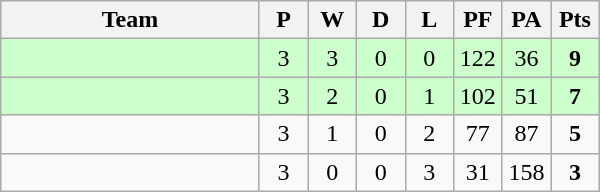<table class="wikitable" style="text-align:center">
<tr>
<th width=165>Team</th>
<th width=25>P</th>
<th width=25>W</th>
<th width=25>D</th>
<th width=25>L</th>
<th width=25>PF</th>
<th width=25>PA</th>
<th width=25>Pts</th>
</tr>
<tr bgcolor=#ccffcc>
<td align=left></td>
<td>3</td>
<td>3</td>
<td>0</td>
<td>0</td>
<td>122</td>
<td>36</td>
<td><strong>9</strong></td>
</tr>
<tr bgcolor=#ccffcc>
<td align=left></td>
<td>3</td>
<td>2</td>
<td>0</td>
<td>1</td>
<td>102</td>
<td>51</td>
<td><strong>7</strong></td>
</tr>
<tr>
<td align=left></td>
<td>3</td>
<td>1</td>
<td>0</td>
<td>2</td>
<td>77</td>
<td>87</td>
<td><strong>5</strong></td>
</tr>
<tr>
<td align=left></td>
<td>3</td>
<td>0</td>
<td>0</td>
<td>3</td>
<td>31</td>
<td>158</td>
<td><strong>3</strong></td>
</tr>
</table>
